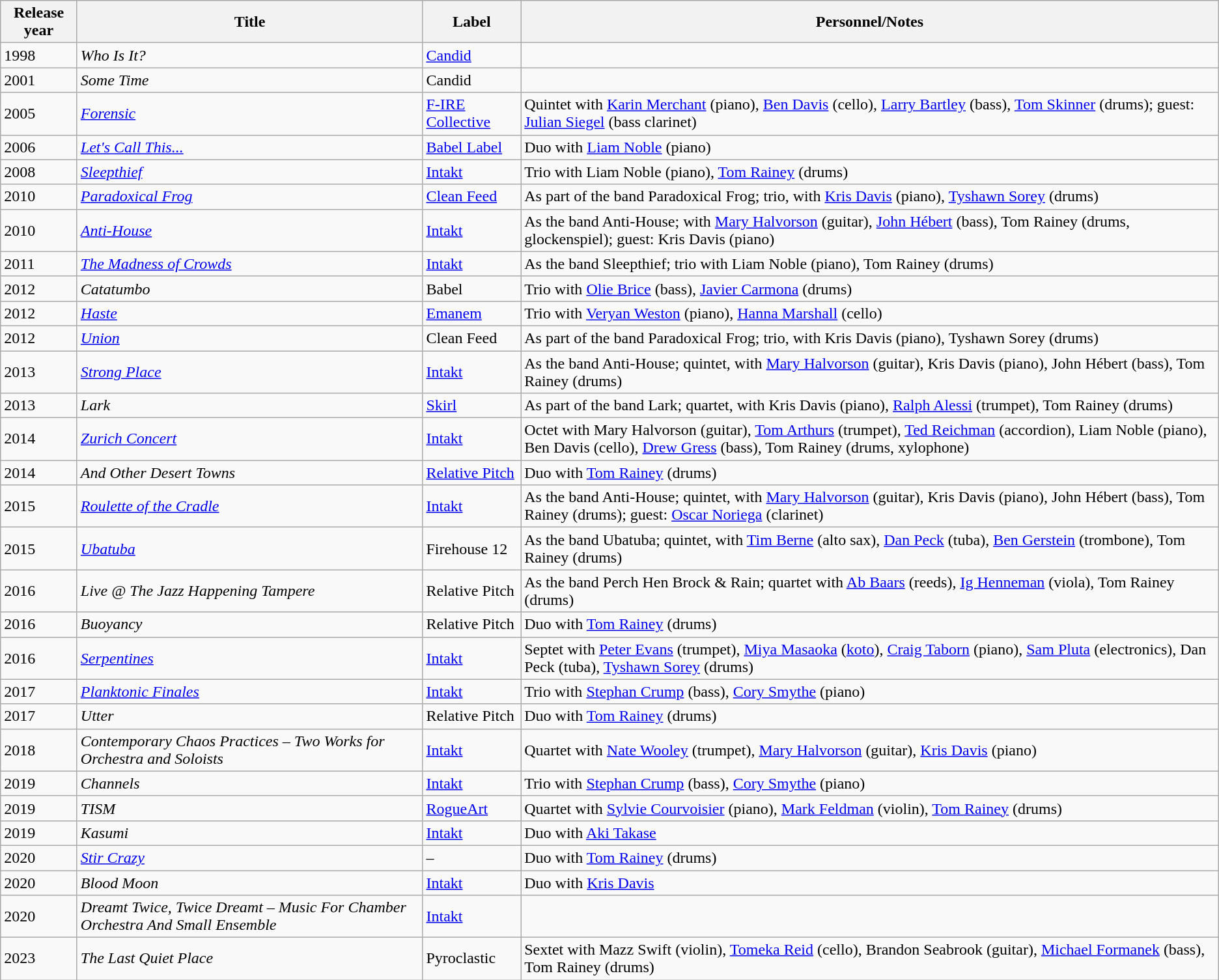<table class="wikitable sortable">
<tr>
<th>Release year</th>
<th>Title</th>
<th>Label</th>
<th>Personnel/Notes</th>
</tr>
<tr>
<td>1998</td>
<td><em>Who Is It?</em></td>
<td><a href='#'>Candid</a></td>
<td></td>
</tr>
<tr>
<td>2001</td>
<td><em>Some Time</em></td>
<td>Candid</td>
<td></td>
</tr>
<tr>
<td>2005</td>
<td><em><a href='#'>Forensic</a></em></td>
<td><a href='#'>F-IRE Collective</a></td>
<td>Quintet with <a href='#'>Karin Merchant</a> (piano), <a href='#'>Ben Davis</a> (cello), <a href='#'>Larry Bartley</a> (bass), <a href='#'>Tom Skinner</a> (drums); guest: <a href='#'>Julian Siegel</a> (bass clarinet)</td>
</tr>
<tr>
<td>2006</td>
<td><em><a href='#'>Let's Call This...</a></em></td>
<td><a href='#'>Babel Label</a></td>
<td>Duo with <a href='#'>Liam Noble</a> (piano)</td>
</tr>
<tr>
<td>2008</td>
<td><em><a href='#'>Sleepthief</a></em></td>
<td><a href='#'>Intakt</a></td>
<td>Trio with Liam Noble (piano), <a href='#'>Tom Rainey</a> (drums)</td>
</tr>
<tr>
<td>2010</td>
<td><em><a href='#'>Paradoxical Frog</a></em></td>
<td><a href='#'>Clean Feed</a></td>
<td>As part of the band Paradoxical Frog; trio, with <a href='#'>Kris Davis</a> (piano), <a href='#'>Tyshawn Sorey</a> (drums)</td>
</tr>
<tr>
<td>2010</td>
<td><em><a href='#'>Anti-House</a></em></td>
<td><a href='#'>Intakt</a></td>
<td>As the band Anti-House; with <a href='#'>Mary Halvorson</a> (guitar), <a href='#'>John Hébert</a> (bass), Tom Rainey (drums, glockenspiel); guest: Kris Davis (piano)</td>
</tr>
<tr>
<td>2011</td>
<td><em><a href='#'>The Madness of Crowds</a></em></td>
<td><a href='#'>Intakt</a></td>
<td>As the band Sleepthief; trio with Liam Noble (piano), Tom Rainey (drums)</td>
</tr>
<tr>
<td>2012</td>
<td><em>Catatumbo</em></td>
<td>Babel</td>
<td>Trio with <a href='#'>Olie Brice</a> (bass), <a href='#'>Javier Carmona</a> (drums)</td>
</tr>
<tr>
<td>2012</td>
<td><em><a href='#'>Haste</a></em></td>
<td><a href='#'>Emanem</a></td>
<td>Trio with <a href='#'>Veryan Weston</a> (piano), <a href='#'>Hanna Marshall</a> (cello)</td>
</tr>
<tr>
<td>2012</td>
<td><em><a href='#'>Union</a></em></td>
<td>Clean Feed</td>
<td>As part of the band Paradoxical Frog; trio, with Kris Davis (piano), Tyshawn Sorey (drums)</td>
</tr>
<tr>
<td>2013</td>
<td><em><a href='#'>Strong Place</a></em></td>
<td><a href='#'>Intakt</a></td>
<td>As the band Anti-House; quintet, with <a href='#'>Mary Halvorson</a> (guitar), Kris Davis (piano), John Hébert (bass), Tom Rainey (drums)</td>
</tr>
<tr>
<td>2013</td>
<td><em>Lark</em></td>
<td><a href='#'>Skirl</a></td>
<td>As part of the band Lark; quartet, with Kris Davis (piano), <a href='#'>Ralph Alessi</a> (trumpet), Tom Rainey (drums)</td>
</tr>
<tr>
<td>2014</td>
<td><em><a href='#'>Zurich Concert</a></em></td>
<td><a href='#'>Intakt</a></td>
<td>Octet with Mary Halvorson (guitar), <a href='#'>Tom Arthurs</a> (trumpet), <a href='#'>Ted Reichman</a> (accordion), Liam Noble (piano), Ben Davis (cello), <a href='#'>Drew Gress</a> (bass), Tom Rainey (drums, xylophone)</td>
</tr>
<tr>
<td>2014</td>
<td><em>And Other Desert Towns</em></td>
<td><a href='#'>Relative Pitch</a></td>
<td>Duo with <a href='#'>Tom Rainey</a> (drums)</td>
</tr>
<tr>
<td>2015</td>
<td><em><a href='#'>Roulette of the Cradle</a></em></td>
<td><a href='#'>Intakt</a></td>
<td>As the band Anti-House; quintet, with <a href='#'>Mary Halvorson</a> (guitar), Kris Davis (piano), John Hébert (bass), Tom Rainey (drums); guest: <a href='#'>Oscar Noriega</a> (clarinet)</td>
</tr>
<tr>
<td>2015</td>
<td><em><a href='#'>Ubatuba</a></em></td>
<td>Firehouse 12</td>
<td>As the band Ubatuba; quintet, with <a href='#'>Tim Berne</a> (alto sax), <a href='#'>Dan Peck</a> (tuba), <a href='#'>Ben Gerstein</a> (trombone), Tom Rainey (drums)</td>
</tr>
<tr>
<td>2016</td>
<td><em>Live @ The Jazz Happening Tampere</em></td>
<td>Relative Pitch</td>
<td>As the band Perch Hen Brock & Rain; quartet with <a href='#'>Ab Baars</a> (reeds), <a href='#'>Ig Henneman</a> (viola), Tom Rainey (drums)</td>
</tr>
<tr>
<td>2016</td>
<td><em>Buoyancy</em></td>
<td>Relative Pitch</td>
<td>Duo with <a href='#'>Tom Rainey</a> (drums)</td>
</tr>
<tr>
<td>2016</td>
<td><em><a href='#'>Serpentines</a></em></td>
<td><a href='#'>Intakt</a></td>
<td>Septet with <a href='#'>Peter Evans</a> (trumpet), <a href='#'>Miya Masaoka</a> (<a href='#'>koto</a>), <a href='#'>Craig Taborn</a> (piano), <a href='#'>Sam Pluta</a> (electronics), Dan Peck (tuba), <a href='#'>Tyshawn Sorey</a> (drums)</td>
</tr>
<tr>
<td>2017</td>
<td><em><a href='#'>Planktonic Finales</a></em></td>
<td><a href='#'>Intakt</a></td>
<td>Trio with <a href='#'>Stephan Crump</a> (bass), <a href='#'>Cory Smythe</a> (piano)</td>
</tr>
<tr>
<td>2017</td>
<td><em>Utter</em></td>
<td>Relative Pitch</td>
<td>Duo with <a href='#'>Tom Rainey</a> (drums)</td>
</tr>
<tr>
<td>2018</td>
<td><em>Contemporary Chaos Practices – Two Works for Orchestra and Soloists</em></td>
<td><a href='#'>Intakt</a></td>
<td>Quartet with <a href='#'>Nate Wooley</a> (trumpet), <a href='#'>Mary Halvorson</a> (guitar), <a href='#'>Kris Davis</a> (piano)</td>
</tr>
<tr>
<td>2019</td>
<td><em>Channels</em></td>
<td><a href='#'>Intakt</a></td>
<td>Trio with <a href='#'>Stephan Crump</a> (bass), <a href='#'>Cory Smythe</a> (piano)</td>
</tr>
<tr>
<td>2019</td>
<td><em>TISM</em></td>
<td><a href='#'>RogueArt</a></td>
<td>Quartet with <a href='#'>Sylvie Courvoisier</a> (piano), <a href='#'>Mark Feldman</a> (violin), <a href='#'>Tom Rainey</a> (drums)</td>
</tr>
<tr>
<td>2019</td>
<td><em>Kasumi</em></td>
<td><a href='#'>Intakt</a></td>
<td>Duo with <a href='#'>Aki Takase</a></td>
</tr>
<tr>
<td>2020</td>
<td><a href='#'><em>Stir Crazy</em></a></td>
<td>–</td>
<td>Duo with <a href='#'>Tom Rainey</a> (drums)</td>
</tr>
<tr>
<td>2020</td>
<td><em>Blood Moon</em></td>
<td><a href='#'>Intakt</a></td>
<td>Duo with <a href='#'>Kris Davis</a></td>
</tr>
<tr>
<td>2020</td>
<td><em>Dreamt Twice, Twice Dreamt – Music For Chamber Orchestra And Small Ensemble</em></td>
<td><a href='#'>Intakt</a></td>
<td></td>
</tr>
<tr>
<td>2023</td>
<td><em>The Last Quiet Place</em></td>
<td>Pyroclastic</td>
<td>Sextet with Mazz Swift (violin), <a href='#'>Tomeka Reid</a> (cello), Brandon Seabrook (guitar), <a href='#'>Michael Formanek</a> (bass), Tom Rainey (drums)</td>
</tr>
</table>
